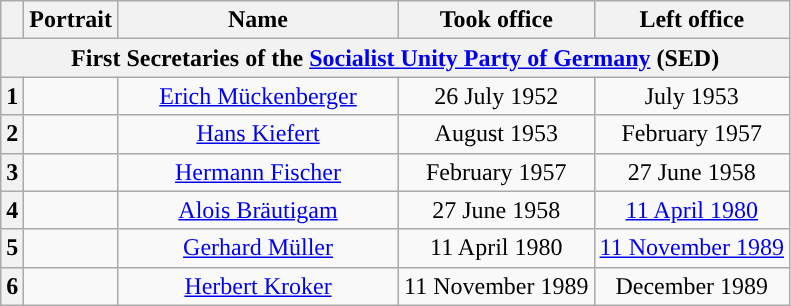<table class="wikitable" style="text-align:center">
<tr>
<th></th>
<th>Portrait</th>
<th width=180>Name<br></th>
<th>Took office</th>
<th>Left office</th>
</tr>
<tr>
<th colspan=5>First Secretaries of the <a href='#'>Socialist Unity Party of Germany</a> (SED)</th>
</tr>
<tr>
<th style="background:">1</th>
<td></td>
<td><a href='#'>Erich Mückenberger</a><br></td>
<td>26 July 1952</td>
<td>July 1953<br></td>
</tr>
<tr>
<th style="background:">2</th>
<td></td>
<td><a href='#'>Hans Kiefert</a><br></td>
<td>August 1953</td>
<td>February 1957<br></td>
</tr>
<tr>
<th style="background:">3</th>
<td></td>
<td><a href='#'>Hermann Fischer</a><br></td>
<td>February 1957</td>
<td>27 June 1958<br></td>
</tr>
<tr>
<th style="background:">4</th>
<td></td>
<td><a href='#'>Alois Bräutigam</a><br></td>
<td>27 June 1958</td>
<td><a href='#'>11 April 1980<br></a></td>
</tr>
<tr>
<th style="background:">5</th>
<td></td>
<td><a href='#'>Gerhard Müller</a><br></td>
<td>11 April 1980</td>
<td><a href='#'>11 November 1989<br></a></td>
</tr>
<tr>
<th style="background:">6</th>
<td></td>
<td><a href='#'>Herbert Kroker</a><br></td>
<td>11 November 1989</td>
<td>December 1989</td>
</tr>
</table>
